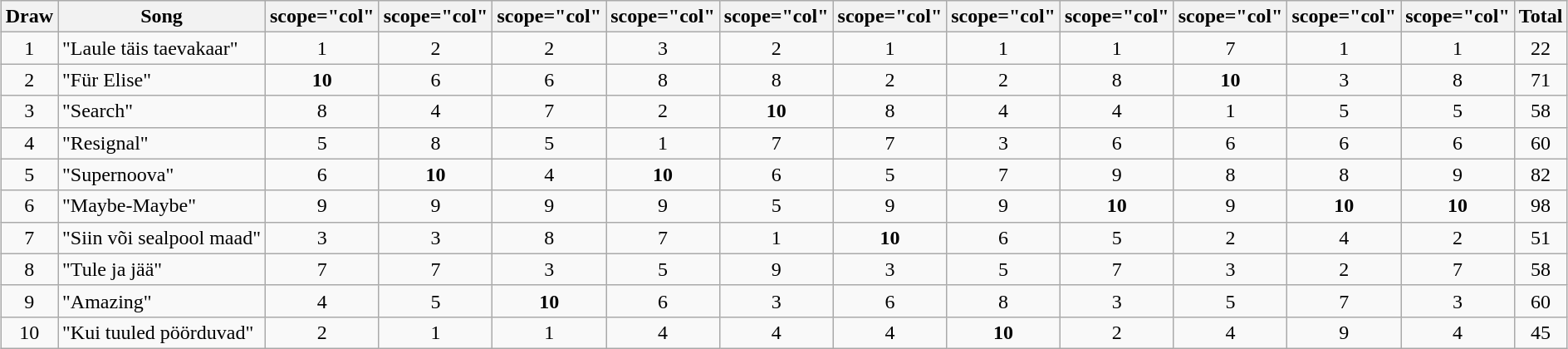<table class="wikitable collapsible" style="margin: 1em auto 1em auto; text-align:center;">
<tr>
<th>Draw</th>
<th>Song</th>
<th>scope="col" </th>
<th>scope="col" </th>
<th>scope="col" </th>
<th>scope="col" </th>
<th>scope="col" </th>
<th>scope="col" </th>
<th>scope="col" </th>
<th>scope="col" </th>
<th>scope="col" </th>
<th>scope="col" </th>
<th>scope="col" </th>
<th>Total</th>
</tr>
<tr>
<td>1</td>
<td align="left">"Laule täis taevakaar"</td>
<td>1</td>
<td>2</td>
<td>2</td>
<td>3</td>
<td>2</td>
<td>1</td>
<td>1</td>
<td>1</td>
<td>7</td>
<td>1</td>
<td>1</td>
<td>22</td>
</tr>
<tr>
<td>2</td>
<td align="left">"Für Elise"</td>
<td><strong>10</strong></td>
<td>6</td>
<td>6</td>
<td>8</td>
<td>8</td>
<td>2</td>
<td>2</td>
<td>8</td>
<td><strong>10</strong></td>
<td>3</td>
<td>8</td>
<td>71</td>
</tr>
<tr>
<td>3</td>
<td align="left">"Search"</td>
<td>8</td>
<td>4</td>
<td>7</td>
<td>2</td>
<td><strong>10</strong></td>
<td>8</td>
<td>4</td>
<td>4</td>
<td>1</td>
<td>5</td>
<td>5</td>
<td>58</td>
</tr>
<tr>
<td>4</td>
<td align="left">"Resignal"</td>
<td>5</td>
<td>8</td>
<td>5</td>
<td>1</td>
<td>7</td>
<td>7</td>
<td>3</td>
<td>6</td>
<td>6</td>
<td>6</td>
<td>6</td>
<td>60</td>
</tr>
<tr>
<td>5</td>
<td align="left">"Supernoova"</td>
<td>6</td>
<td><strong>10</strong></td>
<td>4</td>
<td><strong>10</strong></td>
<td>6</td>
<td>5</td>
<td>7</td>
<td>9</td>
<td>8</td>
<td>8</td>
<td>9</td>
<td>82</td>
</tr>
<tr>
<td>6</td>
<td align="left">"Maybe-Maybe"</td>
<td>9</td>
<td>9</td>
<td>9</td>
<td>9</td>
<td>5</td>
<td>9</td>
<td>9</td>
<td><strong>10</strong></td>
<td>9</td>
<td><strong>10</strong></td>
<td><strong>10</strong></td>
<td>98</td>
</tr>
<tr>
<td>7</td>
<td align="left">"Siin või sealpool maad"</td>
<td>3</td>
<td>3</td>
<td>8</td>
<td>7</td>
<td>1</td>
<td><strong>10</strong></td>
<td>6</td>
<td>5</td>
<td>2</td>
<td>4</td>
<td>2</td>
<td>51</td>
</tr>
<tr>
<td>8</td>
<td align="left">"Tule ja jää"</td>
<td>7</td>
<td>7</td>
<td>3</td>
<td>5</td>
<td>9</td>
<td>3</td>
<td>5</td>
<td>7</td>
<td>3</td>
<td>2</td>
<td>7</td>
<td>58</td>
</tr>
<tr>
<td>9</td>
<td align="left">"Amazing"</td>
<td>4</td>
<td>5</td>
<td><strong>10</strong></td>
<td>6</td>
<td>3</td>
<td>6</td>
<td>8</td>
<td>3</td>
<td>5</td>
<td>7</td>
<td>3</td>
<td>60</td>
</tr>
<tr>
<td>10</td>
<td align="left">"Kui tuuled pöörduvad"</td>
<td>2</td>
<td>1</td>
<td>1</td>
<td>4</td>
<td>4</td>
<td>4</td>
<td><strong>10</strong></td>
<td>2</td>
<td>4</td>
<td>9</td>
<td>4</td>
<td>45</td>
</tr>
</table>
